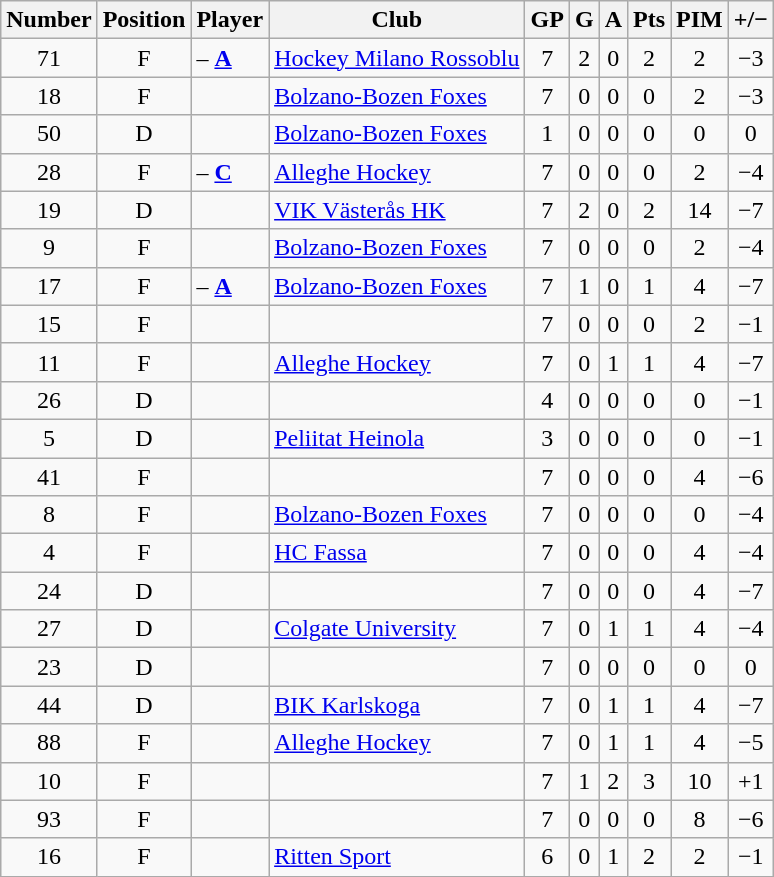<table class="wikitable sortable" style="text-align: center;">
<tr>
<th scope="col">Number</th>
<th scope="col">Position</th>
<th scope="col">Player</th>
<th scope="col">Club</th>
<th scope="col">GP</th>
<th scope="col">G</th>
<th scope="col">A</th>
<th scope="col">Pts</th>
<th scope="col">PIM</th>
<th scope="col">+/−</th>
</tr>
<tr>
<td>71</td>
<td>F</td>
<td scope="row" align=left> – <strong><a href='#'>A</a></strong></td>
<td align=left><a href='#'>Hockey Milano Rossoblu</a></td>
<td>7</td>
<td>2</td>
<td>0</td>
<td>2</td>
<td>2</td>
<td>−3</td>
</tr>
<tr>
<td>18</td>
<td>F</td>
<td scope="row" align=left></td>
<td align=left><a href='#'>Bolzano-Bozen Foxes</a></td>
<td>7</td>
<td>0</td>
<td>0</td>
<td>0</td>
<td>2</td>
<td>−3</td>
</tr>
<tr>
<td>50</td>
<td>D</td>
<td scope="row" align=left></td>
<td align=left><a href='#'>Bolzano-Bozen Foxes</a></td>
<td>1</td>
<td>0</td>
<td>0</td>
<td>0</td>
<td>0</td>
<td>0</td>
</tr>
<tr>
<td>28</td>
<td>F</td>
<td scope="row" align=left> – <strong><a href='#'>C</a></strong></td>
<td align=left><a href='#'>Alleghe Hockey</a></td>
<td>7</td>
<td>0</td>
<td>0</td>
<td>0</td>
<td>2</td>
<td>−4</td>
</tr>
<tr>
<td>19</td>
<td>D</td>
<td scope="row" align=left></td>
<td align=left><a href='#'>VIK Västerås HK</a></td>
<td>7</td>
<td>2</td>
<td>0</td>
<td>2</td>
<td>14</td>
<td>−7</td>
</tr>
<tr>
<td>9</td>
<td>F</td>
<td scope="row" align=left></td>
<td align=left><a href='#'>Bolzano-Bozen Foxes</a></td>
<td>7</td>
<td>0</td>
<td>0</td>
<td>0</td>
<td>2</td>
<td>−4</td>
</tr>
<tr>
<td>17</td>
<td>F</td>
<td scope="row" align=left> – <strong><a href='#'>A</a></strong></td>
<td align=left><a href='#'>Bolzano-Bozen Foxes</a></td>
<td>7</td>
<td>1</td>
<td>0</td>
<td>1</td>
<td>4</td>
<td>−7</td>
</tr>
<tr>
<td>15</td>
<td>F</td>
<td scope="row" align=left></td>
<td align=left></td>
<td>7</td>
<td>0</td>
<td>0</td>
<td>0</td>
<td>2</td>
<td>−1</td>
</tr>
<tr>
<td>11</td>
<td>F</td>
<td scope="row" align=left></td>
<td align=left><a href='#'>Alleghe Hockey</a></td>
<td>7</td>
<td>0</td>
<td>1</td>
<td>1</td>
<td>4</td>
<td>−7</td>
</tr>
<tr>
<td>26</td>
<td>D</td>
<td scope="row" align=left></td>
<td align=left></td>
<td>4</td>
<td>0</td>
<td>0</td>
<td>0</td>
<td>0</td>
<td>−1</td>
</tr>
<tr>
<td>5</td>
<td>D</td>
<td scope="row" align=left></td>
<td align=left><a href='#'>Peliitat Heinola</a></td>
<td>3</td>
<td>0</td>
<td>0</td>
<td>0</td>
<td>0</td>
<td>−1</td>
</tr>
<tr>
<td>41</td>
<td>F</td>
<td scope="row" align=left></td>
<td align=left></td>
<td>7</td>
<td>0</td>
<td>0</td>
<td>0</td>
<td>4</td>
<td>−6</td>
</tr>
<tr>
<td>8</td>
<td>F</td>
<td scope="row" align=left></td>
<td align=left><a href='#'>Bolzano-Bozen Foxes</a></td>
<td>7</td>
<td>0</td>
<td>0</td>
<td>0</td>
<td>0</td>
<td>−4</td>
</tr>
<tr>
<td>4</td>
<td>F</td>
<td scope="row" align=left></td>
<td align=left><a href='#'>HC Fassa</a></td>
<td>7</td>
<td>0</td>
<td>0</td>
<td>0</td>
<td>4</td>
<td>−4</td>
</tr>
<tr>
<td>24</td>
<td>D</td>
<td scope="row" align=left></td>
<td align=left></td>
<td>7</td>
<td>0</td>
<td>0</td>
<td>0</td>
<td>4</td>
<td>−7</td>
</tr>
<tr>
<td>27</td>
<td>D</td>
<td scope="row" align=left></td>
<td align=left><a href='#'>Colgate University</a></td>
<td>7</td>
<td>0</td>
<td>1</td>
<td>1</td>
<td>4</td>
<td>−4</td>
</tr>
<tr>
<td>23</td>
<td>D</td>
<td scope="row" align=left></td>
<td align=left></td>
<td>7</td>
<td>0</td>
<td>0</td>
<td>0</td>
<td>0</td>
<td>0</td>
</tr>
<tr>
<td>44</td>
<td>D</td>
<td scope="row" align=left></td>
<td align=left><a href='#'>BIK Karlskoga</a></td>
<td>7</td>
<td>0</td>
<td>1</td>
<td>1</td>
<td>4</td>
<td>−7</td>
</tr>
<tr>
<td>88</td>
<td>F</td>
<td scope="row" align=left></td>
<td align=left><a href='#'>Alleghe Hockey</a></td>
<td>7</td>
<td>0</td>
<td>1</td>
<td>1</td>
<td>4</td>
<td>−5</td>
</tr>
<tr>
<td>10</td>
<td>F</td>
<td scope="row" align=left></td>
<td align=left></td>
<td>7</td>
<td>1</td>
<td>2</td>
<td>3</td>
<td>10</td>
<td>+1</td>
</tr>
<tr>
<td>93</td>
<td>F</td>
<td scope="row" align=left></td>
<td align=left></td>
<td>7</td>
<td>0</td>
<td>0</td>
<td>0</td>
<td>8</td>
<td>−6</td>
</tr>
<tr>
<td>16</td>
<td>F</td>
<td scope="row" align=left></td>
<td align=left><a href='#'>Ritten Sport</a></td>
<td>6</td>
<td>0</td>
<td>1</td>
<td>2</td>
<td>2</td>
<td>−1</td>
</tr>
</table>
